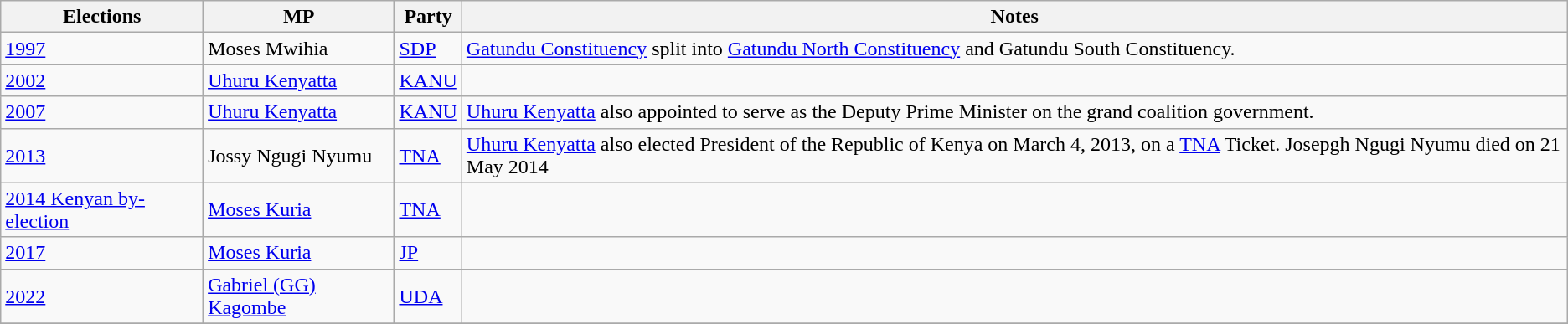<table class="wikitable sortable mw-collapsible">
<tr>
<th>Elections</th>
<th>MP</th>
<th>Party</th>
<th>Notes</th>
</tr>
<tr>
<td><a href='#'>1997</a></td>
<td>Moses Mwihia</td>
<td><a href='#'>SDP</a></td>
<td><a href='#'>Gatundu Constituency</a> split into <a href='#'>Gatundu North Constituency</a> and Gatundu South Constituency.</td>
</tr>
<tr>
<td><a href='#'>2002</a></td>
<td><a href='#'>Uhuru Kenyatta</a></td>
<td><a href='#'>KANU</a></td>
<td></td>
</tr>
<tr>
<td><a href='#'>2007</a></td>
<td><a href='#'>Uhuru Kenyatta</a></td>
<td><a href='#'>KANU</a></td>
<td><a href='#'>Uhuru Kenyatta</a> also appointed to serve as the Deputy Prime Minister on the grand coalition government.</td>
</tr>
<tr>
<td><a href='#'>2013</a></td>
<td>Jossy Ngugi Nyumu</td>
<td><a href='#'>TNA</a></td>
<td><a href='#'>Uhuru Kenyatta</a> also elected President of the Republic of Kenya on March 4, 2013, on a <a href='#'>TNA</a> Ticket. Josepgh Ngugi Nyumu died on 21 May 2014</td>
</tr>
<tr>
<td><a href='#'>2014 Kenyan by-election</a></td>
<td><a href='#'>Moses Kuria</a></td>
<td><a href='#'>TNA</a></td>
<td></td>
</tr>
<tr>
<td><a href='#'>2017</a></td>
<td><a href='#'>Moses Kuria</a></td>
<td><a href='#'>JP</a></td>
<td></td>
</tr>
<tr>
<td><a href='#'>2022</a></td>
<td><a href='#'>Gabriel (GG) Kagombe</a></td>
<td><a href='#'>UDA</a></td>
<td></td>
</tr>
<tr>
</tr>
</table>
